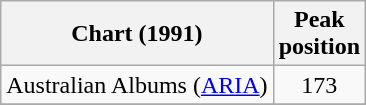<table class="wikitable sortable">
<tr>
<th>Chart (1991)</th>
<th>Peak<br>position</th>
</tr>
<tr>
<td align="left">Australian Albums (<a href='#'>ARIA</a>)</td>
<td style="text-align:center;">173</td>
</tr>
<tr>
</tr>
<tr>
</tr>
</table>
